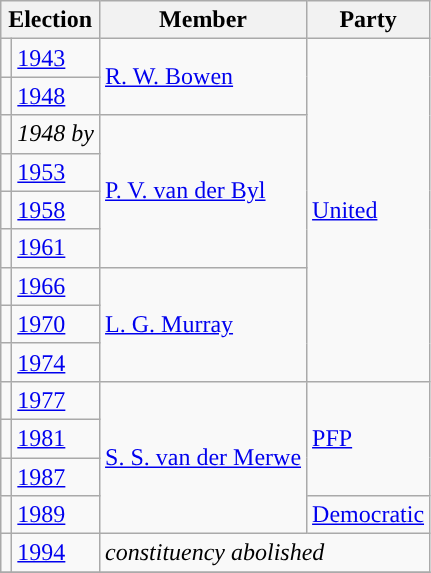<table class="wikitable">
<tr>
<th colspan="2">Election</th>
<th>Member</th>
<th>Party</th>
</tr>
<tr>
<td style="background-color: "></td>
<td><a href='#'>1943</a></td>
<td rowspan="2"><a href='#'>R. W. Bowen</a></td>
<td rowspan="9"><a href='#'>United</a></td>
</tr>
<tr>
<td style="background-color: "></td>
<td><a href='#'>1948</a></td>
</tr>
<tr>
<td style="background-color: "></td>
<td><em>1948 by</em></td>
<td rowspan="4"><a href='#'>P. V. van der Byl</a></td>
</tr>
<tr>
<td style="background-color: "></td>
<td><a href='#'>1953</a></td>
</tr>
<tr>
<td style="background-color: "></td>
<td><a href='#'>1958</a></td>
</tr>
<tr>
<td style="background-color: "></td>
<td><a href='#'>1961</a></td>
</tr>
<tr>
<td style="background-color: "></td>
<td><a href='#'>1966</a></td>
<td rowspan="3"><a href='#'>L. G. Murray</a></td>
</tr>
<tr>
<td style="background-color: "></td>
<td><a href='#'>1970</a></td>
</tr>
<tr>
<td style="background-color: "></td>
<td><a href='#'>1974</a></td>
</tr>
<tr>
<td style="background-color: "></td>
<td><a href='#'>1977</a></td>
<td rowspan="4"><a href='#'>S. S. van der Merwe</a></td>
<td rowspan="3"><a href='#'>PFP</a></td>
</tr>
<tr>
<td style="background-color: "></td>
<td><a href='#'>1981</a></td>
</tr>
<tr>
<td style="background-color: "></td>
<td><a href='#'>1987</a></td>
</tr>
<tr>
<td style="background-color: "></td>
<td><a href='#'>1989</a></td>
<td><a href='#'>Democratic</a></td>
</tr>
<tr>
<td style="background-color: "></td>
<td><a href='#'>1994</a></td>
<td colspan="2"><em>constituency abolished</em></td>
</tr>
<tr>
</tr>
</table>
